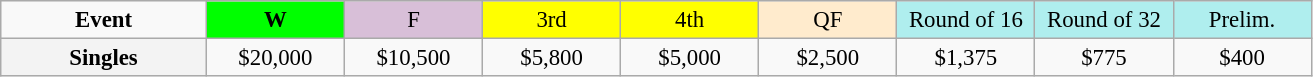<table class=wikitable style=font-size:95%;text-align:center>
<tr>
<td style="width:130px"><strong>Event</strong></td>
<td style="width:85px; background:lime"><strong>W</strong></td>
<td style="width:85px; background:thistle">F</td>
<td style="width:85px; background:#ffff00">3rd</td>
<td style="width:85px; background:#ffff00">4th</td>
<td style="width:85px; background:#ffebcd">QF</td>
<td style="width:85px; background:#afeeee">Round of 16</td>
<td style="width:85px; background:#afeeee">Round of 32</td>
<td style="width:85px; background:#afeeee">Prelim.</td>
</tr>
<tr>
<th style=background:#f3f3f3>Singles </th>
<td>$20,000</td>
<td>$10,500</td>
<td>$5,800</td>
<td>$5,000</td>
<td>$2,500</td>
<td>$1,375</td>
<td>$775</td>
<td>$400</td>
</tr>
</table>
